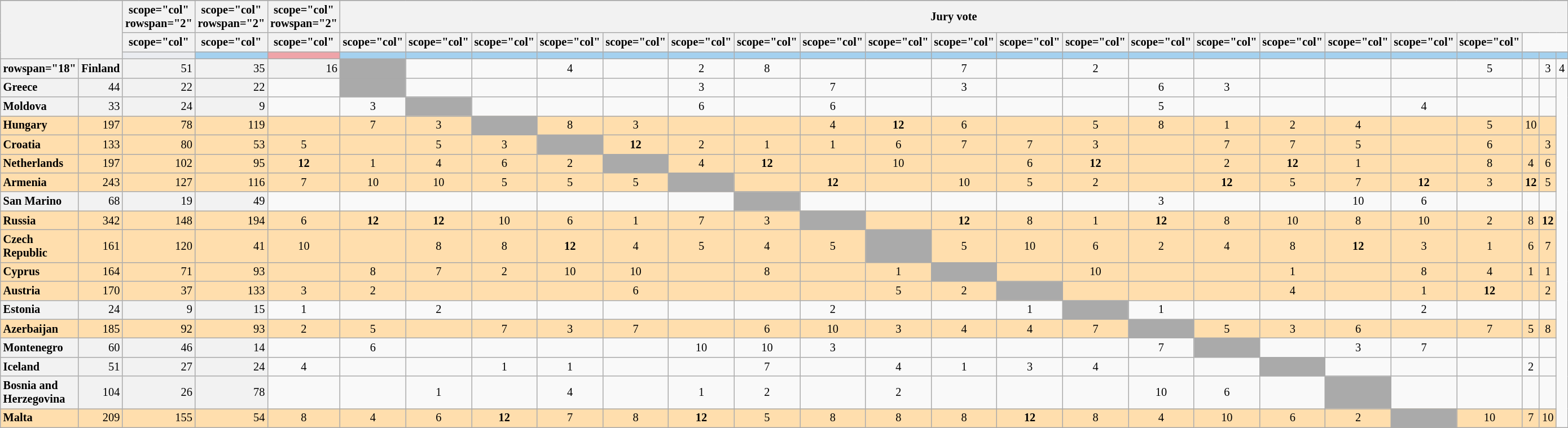<table class="wikitable plainrowheaders" style="text-align:center; font-size:85%;">
<tr>
</tr>
<tr>
<td colspan="2" rowspan="3" style="background: #F2F2F2;"></td>
<th>scope="col" rowspan="2" </th>
<th>scope="col" rowspan="2" </th>
<th>scope="col" rowspan="2" </th>
<th scope="col" colspan="21">Jury vote</th>
</tr>
<tr>
<th>scope="col" </th>
<th>scope="col" </th>
<th>scope="col" </th>
<th>scope="col" </th>
<th>scope="col" </th>
<th>scope="col" </th>
<th>scope="col" </th>
<th>scope="col" </th>
<th>scope="col" </th>
<th>scope="col" </th>
<th>scope="col" </th>
<th>scope="col" </th>
<th>scope="col" </th>
<th>scope="col" </th>
<th>scope="col" </th>
<th>scope="col" </th>
<th>scope="col" </th>
<th>scope="col" </th>
<th>scope="col" </th>
<th>scope="col" </th>
<th>scope="col" </th>
</tr>
<tr>
<td style="height:2px; background:#eaecf0; border-top:1px solid transparent;"></td>
<td style="background:#A4D1EF;"></td>
<td style="background:#EFA4A9;"></td>
<th style="background:#A4D1EF;"></th>
<th style="background:#A4D1EF;"></th>
<th style="background:#A4D1EF;"></th>
<th style="background:#A4D1EF;"></th>
<th style="background:#A4D1EF;"></th>
<th style="background:#A4D1EF;"></th>
<th style="background:#A4D1EF;"></th>
<th style="background:#A4D1EF;"></th>
<th style="background:#A4D1EF;"></th>
<th style="background:#A4D1EF;"></th>
<th style="background:#A4D1EF;"></th>
<th style="background:#A4D1EF;"></th>
<th style="background:#A4D1EF;"></th>
<th style="background:#A4D1EF;"></th>
<th style="background:#A4D1EF;"></th>
<th style="background:#A4D1EF;"></th>
<th style="background:#A4D1EF;"></th>
<th style="background:#A4D1EF;"></th>
<th style="background:#A4D1EF;"></th>
<th style="background:#A4D1EF;"></th>
<th style="background:#A4D1EF;"></th>
</tr>
<tr>
<th>rowspan="18" </th>
<th scope="row" style="text-align:left; background:#f2f2f2;">Finland</th>
<td style="text-align:right; background:#f2f2f2;">51</td>
<td style="text-align:right; background:#f2f2f2;">35</td>
<td style="text-align:right; background:#f2f2f2;">16</td>
<td style="background:#AAAAAA;"></td>
<td></td>
<td></td>
<td>4</td>
<td></td>
<td>2</td>
<td>8</td>
<td></td>
<td></td>
<td>7</td>
<td></td>
<td>2</td>
<td></td>
<td></td>
<td></td>
<td></td>
<td></td>
<td>5</td>
<td></td>
<td>3</td>
<td>4</td>
</tr>
<tr>
<th scope="row" style="text-align:left; background:#f2f2f2;">Greece</th>
<td style="text-align:right; background:#f2f2f2;">44</td>
<td style="text-align:right; background:#f2f2f2;">22</td>
<td style="text-align:right; background:#f2f2f2;">22</td>
<td></td>
<td style="background:#AAAAAA;"></td>
<td></td>
<td></td>
<td></td>
<td></td>
<td>3</td>
<td></td>
<td>7</td>
<td></td>
<td>3</td>
<td></td>
<td></td>
<td>6</td>
<td>3</td>
<td></td>
<td></td>
<td></td>
<td></td>
<td></td>
<td></td>
</tr>
<tr>
<th scope="row" style="text-align:left; background:#f2f2f2;">Moldova</th>
<td style="text-align:right; background:#f2f2f2;">33</td>
<td style="text-align:right; background:#f2f2f2;">24</td>
<td style="text-align:right; background:#f2f2f2;">9</td>
<td></td>
<td>3</td>
<td style="background:#AAAAAA;"></td>
<td></td>
<td></td>
<td></td>
<td>6</td>
<td></td>
<td>6</td>
<td></td>
<td></td>
<td></td>
<td></td>
<td>5</td>
<td></td>
<td></td>
<td></td>
<td>4</td>
<td></td>
<td></td>
<td></td>
</tr>
<tr style="background:#ffdead;">
<td scope="row" style="text-align:left; font-weight:bold; background:#ffdead;">Hungary</td>
<td style="text-align:right;">197</td>
<td style="text-align:right;">78</td>
<td style="text-align:right;">119</td>
<td></td>
<td>7</td>
<td>3</td>
<td style="background:#AAAAAA;"></td>
<td>8</td>
<td>3</td>
<td></td>
<td></td>
<td>4</td>
<td><strong>12</strong></td>
<td>6</td>
<td></td>
<td>5</td>
<td>8</td>
<td>1</td>
<td>2</td>
<td>4</td>
<td></td>
<td>5</td>
<td>10</td>
<td></td>
</tr>
<tr style="background:#ffdead;">
<td scope="row" style="text-align:left; font-weight:bold; background:#ffdead;">Croatia</td>
<td style="text-align:right;">133</td>
<td style="text-align:right;">80</td>
<td style="text-align:right;">53</td>
<td>5</td>
<td></td>
<td>5</td>
<td>3</td>
<td style="background:#AAAAAA;"></td>
<td><strong>12</strong></td>
<td>2</td>
<td>1</td>
<td>1</td>
<td>6</td>
<td>7</td>
<td>7</td>
<td>3</td>
<td></td>
<td>7</td>
<td>7</td>
<td>5</td>
<td></td>
<td>6</td>
<td></td>
<td>3</td>
</tr>
<tr style="background:#ffdead;">
<td scope="row" style="text-align:left; font-weight:bold; background:#ffdead;">Netherlands</td>
<td style="text-align:right;">197</td>
<td style="text-align:right;">102</td>
<td style="text-align:right;">95</td>
<td><strong>12</strong></td>
<td>1</td>
<td>4</td>
<td>6</td>
<td>2</td>
<td style="background:#AAAAAA;"></td>
<td>4</td>
<td><strong>12</strong></td>
<td></td>
<td>10</td>
<td></td>
<td>6</td>
<td><strong>12</strong></td>
<td></td>
<td>2</td>
<td><strong>12</strong></td>
<td>1</td>
<td></td>
<td>8</td>
<td>4</td>
<td>6</td>
</tr>
<tr style="background:#ffdead;">
<td scope="row" style="text-align:left; font-weight:bold; background:#ffdead;">Armenia</td>
<td style="text-align:right;">243</td>
<td style="text-align:right;">127</td>
<td style="text-align:right;">116</td>
<td>7</td>
<td>10</td>
<td>10</td>
<td>5</td>
<td>5</td>
<td>5</td>
<td style="background:#AAAAAA;"></td>
<td></td>
<td><strong>12</strong></td>
<td></td>
<td>10</td>
<td>5</td>
<td>2</td>
<td></td>
<td><strong>12</strong></td>
<td>5</td>
<td>7</td>
<td><strong>12</strong></td>
<td>3</td>
<td><strong>12</strong></td>
<td>5</td>
</tr>
<tr>
<th scope="row" style="text-align:left; background:#f2f2f2;">San Marino</th>
<td style="text-align:right; background:#f2f2f2;">68</td>
<td style="text-align:right; background:#f2f2f2;">19</td>
<td style="text-align:right; background:#f2f2f2;">49</td>
<td></td>
<td></td>
<td></td>
<td></td>
<td></td>
<td></td>
<td></td>
<td style="background:#AAAAAA;"></td>
<td></td>
<td></td>
<td></td>
<td></td>
<td></td>
<td>3</td>
<td></td>
<td></td>
<td>10</td>
<td>6</td>
<td></td>
<td></td>
<td></td>
</tr>
<tr style="background:#ffdead;">
<td scope="row" style="text-align:left; font-weight:bold; background:#ffdead;">Russia</td>
<td style="text-align:right;">342</td>
<td style="text-align:right;">148</td>
<td style="text-align:right;">194</td>
<td>6</td>
<td><strong>12</strong></td>
<td><strong>12</strong></td>
<td>10</td>
<td>6</td>
<td>1</td>
<td>7</td>
<td>3</td>
<td style="background:#AAAAAA;"></td>
<td></td>
<td><strong>12</strong></td>
<td>8</td>
<td>1</td>
<td><strong>12</strong></td>
<td>8</td>
<td>10</td>
<td>8</td>
<td>10</td>
<td>2</td>
<td>8</td>
<td><strong>12</strong></td>
</tr>
<tr style="background:#ffdead;">
<td scope="row" style="text-align:left; font-weight:bold; background:#ffdead;">Czech Republic</td>
<td style="text-align:right;">161</td>
<td style="text-align:right;">120</td>
<td style="text-align:right;">41</td>
<td>10</td>
<td></td>
<td>8</td>
<td>8</td>
<td><strong>12</strong></td>
<td>4</td>
<td>5</td>
<td>4</td>
<td>5</td>
<td style="background:#AAAAAA;"></td>
<td>5</td>
<td>10</td>
<td>6</td>
<td>2</td>
<td>4</td>
<td>8</td>
<td><strong>12</strong></td>
<td>3</td>
<td>1</td>
<td>6</td>
<td>7</td>
</tr>
<tr style="background:#ffdead;">
<td scope="row" style="text-align:left; font-weight:bold; background:#ffdead;">Cyprus</td>
<td style="text-align:right;">164</td>
<td style="text-align:right;">71</td>
<td style="text-align:right;">93</td>
<td></td>
<td>8</td>
<td>7</td>
<td>2</td>
<td>10</td>
<td>10</td>
<td></td>
<td>8</td>
<td></td>
<td>1</td>
<td style="background:#AAAAAA;"></td>
<td></td>
<td>10</td>
<td></td>
<td></td>
<td>1</td>
<td></td>
<td>8</td>
<td>4</td>
<td>1</td>
<td>1</td>
</tr>
<tr style="background:#ffdead;">
<td scope="row" style="text-align:left; font-weight:bold; background:#ffdead;">Austria</td>
<td style="text-align:right;">170</td>
<td style="text-align:right;">37</td>
<td style="text-align:right;">133</td>
<td>3</td>
<td>2</td>
<td></td>
<td></td>
<td></td>
<td>6</td>
<td></td>
<td></td>
<td></td>
<td>5</td>
<td>2</td>
<td style="background:#AAAAAA;"></td>
<td></td>
<td></td>
<td></td>
<td>4</td>
<td></td>
<td>1</td>
<td><strong>12</strong></td>
<td></td>
<td>2</td>
</tr>
<tr>
<th scope="row" style="text-align:left; background:#f2f2f2;">Estonia</th>
<td style="text-align:right; background:#f2f2f2;">24</td>
<td style="text-align:right; background:#f2f2f2;">9</td>
<td style="text-align:right; background:#f2f2f2;">15</td>
<td>1</td>
<td></td>
<td>2</td>
<td></td>
<td></td>
<td></td>
<td></td>
<td></td>
<td>2</td>
<td></td>
<td></td>
<td>1</td>
<td style="background:#AAAAAA;"></td>
<td>1</td>
<td></td>
<td></td>
<td></td>
<td>2</td>
<td></td>
<td></td>
<td></td>
</tr>
<tr style="background:#ffdead;">
<td scope="row" style="text-align:left; font-weight:bold; background:#ffdead;">Azerbaijan</td>
<td style="text-align:right;">185</td>
<td style="text-align:right;">92</td>
<td style="text-align:right;">93</td>
<td>2</td>
<td>5</td>
<td></td>
<td>7</td>
<td>3</td>
<td>7</td>
<td></td>
<td>6</td>
<td>10</td>
<td>3</td>
<td>4</td>
<td>4</td>
<td>7</td>
<td style="background:#AAAAAA;"></td>
<td>5</td>
<td>3</td>
<td>6</td>
<td></td>
<td>7</td>
<td>5</td>
<td>8</td>
</tr>
<tr>
<th scope="row" style="text-align:left; background:#f2f2f2;">Montenegro</th>
<td style="text-align:right; background:#f2f2f2;">60</td>
<td style="text-align:right; background:#f2f2f2;">46</td>
<td style="text-align:right; background:#f2f2f2;">14</td>
<td></td>
<td>6</td>
<td></td>
<td></td>
<td></td>
<td></td>
<td>10</td>
<td>10</td>
<td>3</td>
<td></td>
<td></td>
<td></td>
<td></td>
<td>7</td>
<td style="background:#AAAAAA;"></td>
<td></td>
<td>3</td>
<td>7</td>
<td></td>
<td></td>
<td></td>
</tr>
<tr>
<th scope="row" style="text-align:left; background:#f2f2f2;">Iceland</th>
<td style="text-align:right; background:#f2f2f2;">51</td>
<td style="text-align:right; background:#f2f2f2;">27</td>
<td style="text-align:right; background:#f2f2f2;">24</td>
<td>4</td>
<td></td>
<td></td>
<td>1</td>
<td>1</td>
<td></td>
<td></td>
<td>7</td>
<td></td>
<td>4</td>
<td>1</td>
<td>3</td>
<td>4</td>
<td></td>
<td></td>
<td style="background:#AAAAAA;"></td>
<td></td>
<td></td>
<td></td>
<td>2</td>
<td></td>
</tr>
<tr>
<th scope="row" style="text-align:left; background:#f2f2f2;">Bosnia and Herzegovina</th>
<td style="text-align:right; background:#f2f2f2;">104</td>
<td style="text-align:right; background:#f2f2f2;">26</td>
<td style="text-align:right; background:#f2f2f2;">78</td>
<td></td>
<td></td>
<td>1</td>
<td></td>
<td>4</td>
<td></td>
<td>1</td>
<td>2</td>
<td></td>
<td>2</td>
<td></td>
<td></td>
<td></td>
<td>10</td>
<td>6</td>
<td></td>
<td style="background:#AAAAAA;"></td>
<td></td>
<td></td>
<td></td>
<td></td>
</tr>
<tr style="background:#ffdead;">
<td scope="row" style="text-align:left; font-weight:bold; background:#ffdead;">Malta</td>
<td style="text-align:right;">209</td>
<td style="text-align:right;">155</td>
<td style="text-align:right;">54</td>
<td>8</td>
<td>4</td>
<td>6</td>
<td><strong>12</strong></td>
<td>7</td>
<td>8</td>
<td><strong>12</strong></td>
<td>5</td>
<td>8</td>
<td>8</td>
<td>8</td>
<td><strong>12</strong></td>
<td>8</td>
<td>4</td>
<td>10</td>
<td>6</td>
<td>2</td>
<td style="background:#AAAAAA;"></td>
<td>10</td>
<td>7</td>
<td>10</td>
</tr>
</table>
